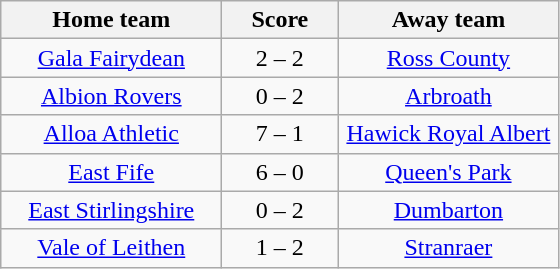<table class="wikitable" style="text-align: center">
<tr>
<th width=140>Home team</th>
<th width=70>Score</th>
<th width=140>Away team</th>
</tr>
<tr>
<td><a href='#'>Gala Fairydean</a></td>
<td>2 – 2</td>
<td><a href='#'>Ross County</a></td>
</tr>
<tr>
<td><a href='#'>Albion Rovers</a></td>
<td>0 – 2</td>
<td><a href='#'>Arbroath</a></td>
</tr>
<tr>
<td><a href='#'>Alloa Athletic</a></td>
<td>7 – 1</td>
<td><a href='#'>Hawick Royal Albert</a></td>
</tr>
<tr>
<td><a href='#'>East Fife</a></td>
<td>6 – 0</td>
<td><a href='#'>Queen's Park</a></td>
</tr>
<tr>
<td><a href='#'>East Stirlingshire</a></td>
<td>0 – 2</td>
<td><a href='#'>Dumbarton</a></td>
</tr>
<tr>
<td><a href='#'>Vale of Leithen</a></td>
<td>1 – 2</td>
<td><a href='#'>Stranraer</a></td>
</tr>
</table>
